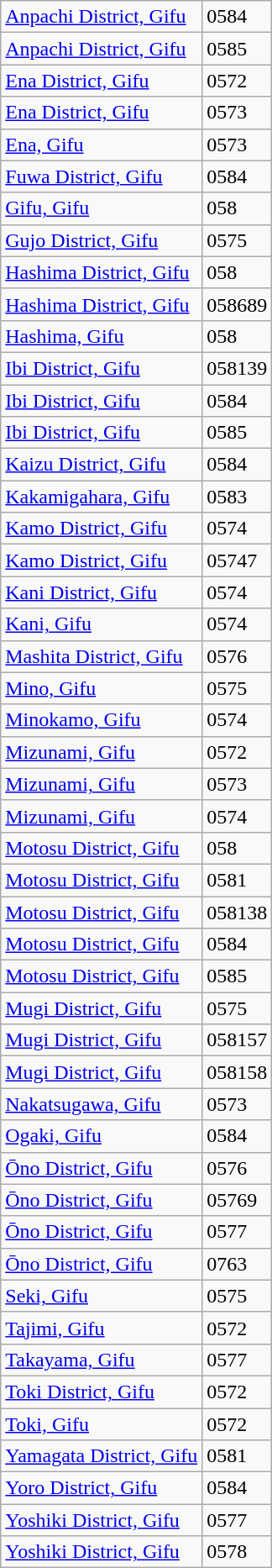<table class="wikitable">
<tr>
<td><a href='#'>Anpachi District, Gifu</a></td>
<td>0584</td>
</tr>
<tr>
<td><a href='#'>Anpachi District, Gifu</a></td>
<td>0585</td>
</tr>
<tr>
<td><a href='#'>Ena District, Gifu</a></td>
<td>0572</td>
</tr>
<tr>
<td><a href='#'>Ena District, Gifu</a></td>
<td>0573</td>
</tr>
<tr>
<td><a href='#'>Ena, Gifu</a></td>
<td>0573</td>
</tr>
<tr>
<td><a href='#'>Fuwa District, Gifu</a></td>
<td>0584</td>
</tr>
<tr>
<td><a href='#'>Gifu, Gifu</a></td>
<td>058</td>
</tr>
<tr>
<td><a href='#'>Gujo District, Gifu</a></td>
<td>0575</td>
</tr>
<tr>
<td><a href='#'>Hashima District, Gifu</a></td>
<td>058</td>
</tr>
<tr>
<td><a href='#'>Hashima District, Gifu</a></td>
<td>058689</td>
</tr>
<tr>
<td><a href='#'>Hashima, Gifu</a></td>
<td>058</td>
</tr>
<tr>
<td><a href='#'>Ibi District, Gifu</a></td>
<td>058139</td>
</tr>
<tr>
<td><a href='#'>Ibi District, Gifu</a></td>
<td>0584</td>
</tr>
<tr>
<td><a href='#'>Ibi District, Gifu</a></td>
<td>0585</td>
</tr>
<tr>
<td><a href='#'>Kaizu District, Gifu</a></td>
<td>0584</td>
</tr>
<tr>
<td><a href='#'>Kakamigahara, Gifu</a></td>
<td>0583</td>
</tr>
<tr>
<td><a href='#'>Kamo District, Gifu</a></td>
<td>0574</td>
</tr>
<tr>
<td><a href='#'>Kamo District, Gifu</a></td>
<td>05747</td>
</tr>
<tr>
<td><a href='#'>Kani District, Gifu</a></td>
<td>0574</td>
</tr>
<tr>
<td><a href='#'>Kani, Gifu</a></td>
<td>0574</td>
</tr>
<tr>
<td><a href='#'>Mashita District, Gifu</a></td>
<td>0576</td>
</tr>
<tr>
<td><a href='#'>Mino, Gifu</a></td>
<td>0575</td>
</tr>
<tr>
<td><a href='#'>Minokamo, Gifu</a></td>
<td>0574</td>
</tr>
<tr>
<td><a href='#'>Mizunami, Gifu</a></td>
<td>0572</td>
</tr>
<tr>
<td><a href='#'>Mizunami, Gifu</a></td>
<td>0573</td>
</tr>
<tr>
<td><a href='#'>Mizunami, Gifu</a></td>
<td>0574</td>
</tr>
<tr>
<td><a href='#'>Motosu District, Gifu</a></td>
<td>058</td>
</tr>
<tr>
<td><a href='#'>Motosu District, Gifu</a></td>
<td>0581</td>
</tr>
<tr>
<td><a href='#'>Motosu District, Gifu</a></td>
<td>058138</td>
</tr>
<tr>
<td><a href='#'>Motosu District, Gifu</a></td>
<td>0584</td>
</tr>
<tr>
<td><a href='#'>Motosu District, Gifu</a></td>
<td>0585</td>
</tr>
<tr>
<td><a href='#'>Mugi District, Gifu</a></td>
<td>0575</td>
</tr>
<tr>
<td><a href='#'>Mugi District, Gifu</a></td>
<td>058157</td>
</tr>
<tr>
<td><a href='#'>Mugi District, Gifu</a></td>
<td>058158</td>
</tr>
<tr>
<td><a href='#'>Nakatsugawa, Gifu</a></td>
<td>0573</td>
</tr>
<tr>
<td><a href='#'>Ogaki, Gifu</a></td>
<td>0584</td>
</tr>
<tr>
<td><a href='#'>Ōno District, Gifu</a></td>
<td>0576</td>
</tr>
<tr>
<td><a href='#'>Ōno District, Gifu</a></td>
<td>05769</td>
</tr>
<tr>
<td><a href='#'>Ōno District, Gifu</a></td>
<td>0577</td>
</tr>
<tr>
<td><a href='#'>Ōno District, Gifu</a></td>
<td>0763</td>
</tr>
<tr>
<td><a href='#'>Seki, Gifu</a></td>
<td>0575</td>
</tr>
<tr>
<td><a href='#'>Tajimi, Gifu</a></td>
<td>0572</td>
</tr>
<tr>
<td><a href='#'>Takayama, Gifu</a></td>
<td>0577</td>
</tr>
<tr>
<td><a href='#'>Toki District, Gifu</a></td>
<td>0572</td>
</tr>
<tr>
<td><a href='#'>Toki, Gifu</a></td>
<td>0572</td>
</tr>
<tr>
<td><a href='#'>Yamagata District, Gifu</a></td>
<td>0581</td>
</tr>
<tr>
<td><a href='#'>Yoro District, Gifu</a></td>
<td>0584</td>
</tr>
<tr>
<td><a href='#'>Yoshiki District, Gifu</a></td>
<td>0577</td>
</tr>
<tr>
<td><a href='#'>Yoshiki District, Gifu</a></td>
<td>0578</td>
</tr>
</table>
